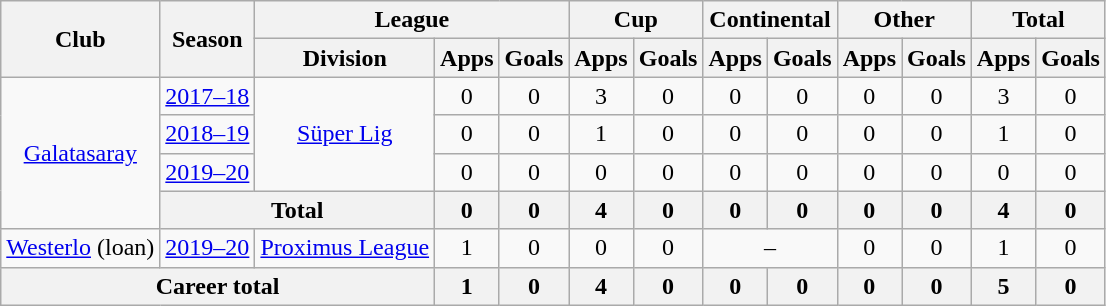<table class="wikitable" style="text-align: center">
<tr>
<th rowspan="2">Club</th>
<th rowspan="2">Season</th>
<th colspan="3">League</th>
<th colspan="2">Cup</th>
<th colspan="2">Continental</th>
<th colspan="2">Other</th>
<th colspan="2">Total</th>
</tr>
<tr>
<th>Division</th>
<th>Apps</th>
<th>Goals</th>
<th>Apps</th>
<th>Goals</th>
<th>Apps</th>
<th>Goals</th>
<th>Apps</th>
<th>Goals</th>
<th>Apps</th>
<th>Goals</th>
</tr>
<tr>
<td rowspan="4"><a href='#'>Galatasaray</a></td>
<td><a href='#'>2017–18</a></td>
<td rowspan="3"><a href='#'>Süper Lig</a></td>
<td>0</td>
<td>0</td>
<td>3</td>
<td>0</td>
<td>0</td>
<td>0</td>
<td>0</td>
<td>0</td>
<td>3</td>
<td>0</td>
</tr>
<tr>
<td><a href='#'>2018–19</a></td>
<td>0</td>
<td>0</td>
<td>1</td>
<td>0</td>
<td>0</td>
<td>0</td>
<td>0</td>
<td>0</td>
<td>1</td>
<td>0</td>
</tr>
<tr>
<td><a href='#'>2019–20</a></td>
<td>0</td>
<td>0</td>
<td>0</td>
<td>0</td>
<td>0</td>
<td>0</td>
<td>0</td>
<td>0</td>
<td>0</td>
<td>0</td>
</tr>
<tr>
<th colspan="2"><strong>Total</strong></th>
<th>0</th>
<th>0</th>
<th>4</th>
<th>0</th>
<th>0</th>
<th>0</th>
<th>0</th>
<th>0</th>
<th>4</th>
<th>0</th>
</tr>
<tr>
<td><a href='#'>Westerlo</a> (loan)</td>
<td><a href='#'>2019–20</a></td>
<td><a href='#'>Proximus League</a></td>
<td>1</td>
<td>0</td>
<td>0</td>
<td>0</td>
<td colspan="2">–</td>
<td>0</td>
<td>0</td>
<td>1</td>
<td>0</td>
</tr>
<tr>
<th colspan="3"><strong>Career total</strong></th>
<th>1</th>
<th>0</th>
<th>4</th>
<th>0</th>
<th>0</th>
<th>0</th>
<th>0</th>
<th>0</th>
<th>5</th>
<th>0</th>
</tr>
</table>
